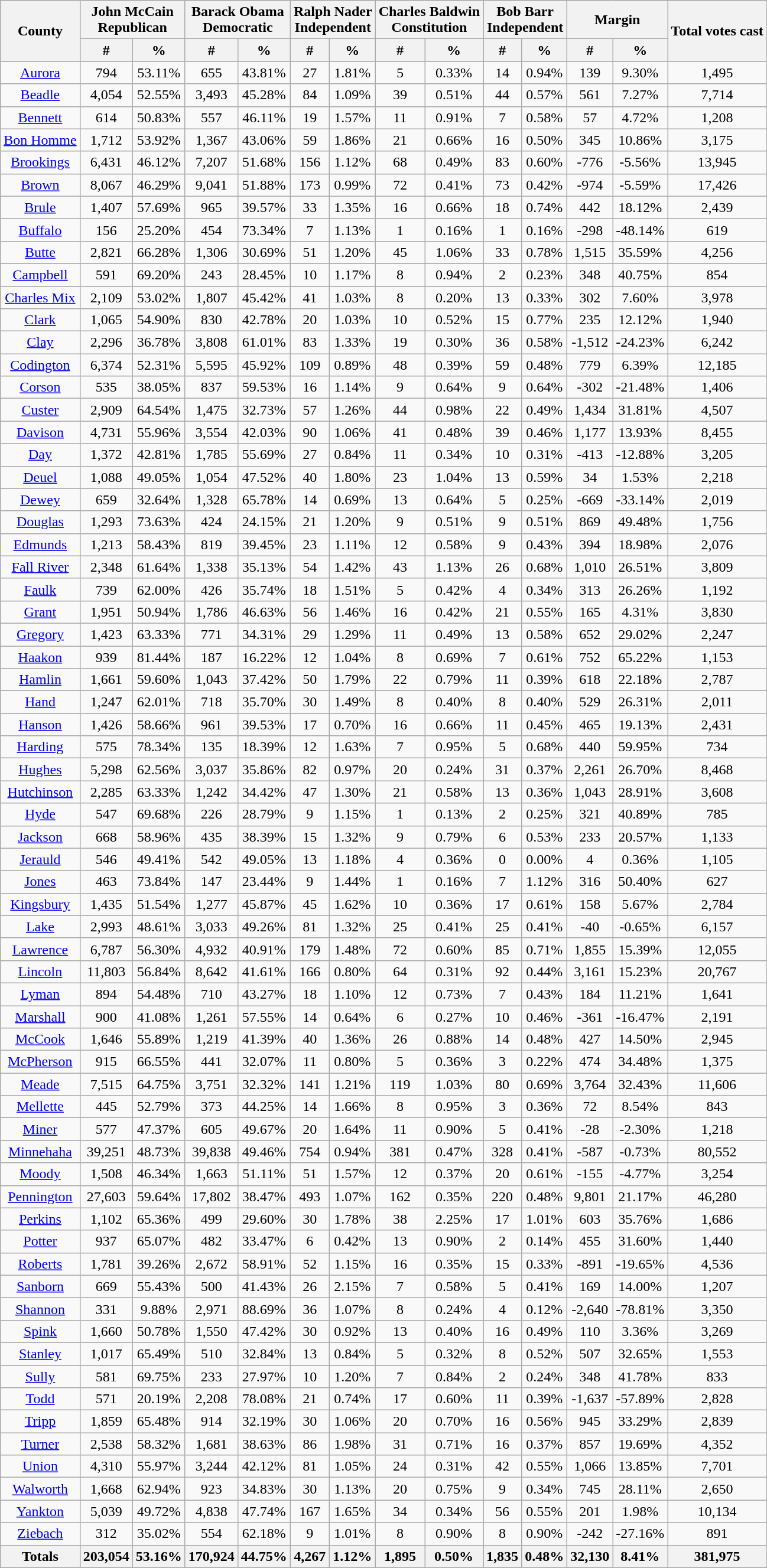<table class="wikitable sortable">
<tr>
<th rowspan="2">County</th>
<th colspan="2">John McCain<br>Republican</th>
<th colspan="2">Barack Obama<br>Democratic</th>
<th colspan="2">Ralph Nader<br>Independent</th>
<th colspan="2">Charles Baldwin<br>Constitution</th>
<th colspan="2">Bob Barr<br>Independent</th>
<th colspan="2">Margin</th>
<th rowspan="2">Total votes cast</th>
</tr>
<tr style="text-align:center;">
<th data-sort-type="number">#</th>
<th data-sort-type="number">%</th>
<th data-sort-type="number">#</th>
<th data-sort-type="number">%</th>
<th data-sort-type="number">#</th>
<th data-sort-type="number">%</th>
<th data-sort-type="number">#</th>
<th data-sort-type="number">%</th>
<th data-sort-type="number">#</th>
<th data-sort-type="number">%</th>
<th data-sort-type="number">#</th>
<th data-sort-type="number">%</th>
</tr>
<tr style="text-align:center;">
<td><a href='#'>Aurora</a></td>
<td>794</td>
<td>53.11%</td>
<td>655</td>
<td>43.81%</td>
<td>27</td>
<td>1.81%</td>
<td>5</td>
<td>0.33%</td>
<td>14</td>
<td>0.94%</td>
<td>139</td>
<td>9.30%</td>
<td>1,495</td>
</tr>
<tr style="text-align:center;">
<td><a href='#'>Beadle</a></td>
<td>4,054</td>
<td>52.55%</td>
<td>3,493</td>
<td>45.28%</td>
<td>84</td>
<td>1.09%</td>
<td>39</td>
<td>0.51%</td>
<td>44</td>
<td>0.57%</td>
<td>561</td>
<td>7.27%</td>
<td>7,714</td>
</tr>
<tr style="text-align:center;">
<td><a href='#'>Bennett</a></td>
<td>614</td>
<td>50.83%</td>
<td>557</td>
<td>46.11%</td>
<td>19</td>
<td>1.57%</td>
<td>11</td>
<td>0.91%</td>
<td>7</td>
<td>0.58%</td>
<td>57</td>
<td>4.72%</td>
<td>1,208</td>
</tr>
<tr style="text-align:center;">
<td><a href='#'>Bon Homme</a></td>
<td>1,712</td>
<td>53.92%</td>
<td>1,367</td>
<td>43.06%</td>
<td>59</td>
<td>1.86%</td>
<td>21</td>
<td>0.66%</td>
<td>16</td>
<td>0.50%</td>
<td>345</td>
<td>10.86%</td>
<td>3,175</td>
</tr>
<tr style="text-align:center;">
<td><a href='#'>Brookings</a></td>
<td>6,431</td>
<td>46.12%</td>
<td>7,207</td>
<td>51.68%</td>
<td>156</td>
<td>1.12%</td>
<td>68</td>
<td>0.49%</td>
<td>83</td>
<td>0.60%</td>
<td>-776</td>
<td>-5.56%</td>
<td>13,945</td>
</tr>
<tr style="text-align:center;">
<td><a href='#'>Brown</a></td>
<td>8,067</td>
<td>46.29%</td>
<td>9,041</td>
<td>51.88%</td>
<td>173</td>
<td>0.99%</td>
<td>72</td>
<td>0.41%</td>
<td>73</td>
<td>0.42%</td>
<td>-974</td>
<td>-5.59%</td>
<td>17,426</td>
</tr>
<tr style="text-align:center;">
<td><a href='#'>Brule</a></td>
<td>1,407</td>
<td>57.69%</td>
<td>965</td>
<td>39.57%</td>
<td>33</td>
<td>1.35%</td>
<td>16</td>
<td>0.66%</td>
<td>18</td>
<td>0.74%</td>
<td>442</td>
<td>18.12%</td>
<td>2,439</td>
</tr>
<tr style="text-align:center;">
<td><a href='#'>Buffalo</a></td>
<td>156</td>
<td>25.20%</td>
<td>454</td>
<td>73.34%</td>
<td>7</td>
<td>1.13%</td>
<td>1</td>
<td>0.16%</td>
<td>1</td>
<td>0.16%</td>
<td>-298</td>
<td>-48.14%</td>
<td>619</td>
</tr>
<tr style="text-align:center;">
<td><a href='#'>Butte</a></td>
<td>2,821</td>
<td>66.28%</td>
<td>1,306</td>
<td>30.69%</td>
<td>51</td>
<td>1.20%</td>
<td>45</td>
<td>1.06%</td>
<td>33</td>
<td>0.78%</td>
<td>1,515</td>
<td>35.59%</td>
<td>4,256</td>
</tr>
<tr style="text-align:center;">
<td><a href='#'>Campbell</a></td>
<td>591</td>
<td>69.20%</td>
<td>243</td>
<td>28.45%</td>
<td>10</td>
<td>1.17%</td>
<td>8</td>
<td>0.94%</td>
<td>2</td>
<td>0.23%</td>
<td>348</td>
<td>40.75%</td>
<td>854</td>
</tr>
<tr style="text-align:center;">
<td><a href='#'>Charles Mix</a></td>
<td>2,109</td>
<td>53.02%</td>
<td>1,807</td>
<td>45.42%</td>
<td>41</td>
<td>1.03%</td>
<td>8</td>
<td>0.20%</td>
<td>13</td>
<td>0.33%</td>
<td>302</td>
<td>7.60%</td>
<td>3,978</td>
</tr>
<tr style="text-align:center;">
<td><a href='#'>Clark</a></td>
<td>1,065</td>
<td>54.90%</td>
<td>830</td>
<td>42.78%</td>
<td>20</td>
<td>1.03%</td>
<td>10</td>
<td>0.52%</td>
<td>15</td>
<td>0.77%</td>
<td>235</td>
<td>12.12%</td>
<td>1,940</td>
</tr>
<tr style="text-align:center;">
<td><a href='#'>Clay</a></td>
<td>2,296</td>
<td>36.78%</td>
<td>3,808</td>
<td>61.01%</td>
<td>83</td>
<td>1.33%</td>
<td>19</td>
<td>0.30%</td>
<td>36</td>
<td>0.58%</td>
<td>-1,512</td>
<td>-24.23%</td>
<td>6,242</td>
</tr>
<tr style="text-align:center;">
<td><a href='#'>Codington</a></td>
<td>6,374</td>
<td>52.31%</td>
<td>5,595</td>
<td>45.92%</td>
<td>109</td>
<td>0.89%</td>
<td>48</td>
<td>0.39%</td>
<td>59</td>
<td>0.48%</td>
<td>779</td>
<td>6.39%</td>
<td>12,185</td>
</tr>
<tr style="text-align:center;">
<td><a href='#'>Corson</a></td>
<td>535</td>
<td>38.05%</td>
<td>837</td>
<td>59.53%</td>
<td>16</td>
<td>1.14%</td>
<td>9</td>
<td>0.64%</td>
<td>9</td>
<td>0.64%</td>
<td>-302</td>
<td>-21.48%</td>
<td>1,406</td>
</tr>
<tr style="text-align:center;">
<td><a href='#'>Custer</a></td>
<td>2,909</td>
<td>64.54%</td>
<td>1,475</td>
<td>32.73%</td>
<td>57</td>
<td>1.26%</td>
<td>44</td>
<td>0.98%</td>
<td>22</td>
<td>0.49%</td>
<td>1,434</td>
<td>31.81%</td>
<td>4,507</td>
</tr>
<tr style="text-align:center;">
<td><a href='#'>Davison</a></td>
<td>4,731</td>
<td>55.96%</td>
<td>3,554</td>
<td>42.03%</td>
<td>90</td>
<td>1.06%</td>
<td>41</td>
<td>0.48%</td>
<td>39</td>
<td>0.46%</td>
<td>1,177</td>
<td>13.93%</td>
<td>8,455</td>
</tr>
<tr style="text-align:center;">
<td><a href='#'>Day</a></td>
<td>1,372</td>
<td>42.81%</td>
<td>1,785</td>
<td>55.69%</td>
<td>27</td>
<td>0.84%</td>
<td>11</td>
<td>0.34%</td>
<td>10</td>
<td>0.31%</td>
<td>-413</td>
<td>-12.88%</td>
<td>3,205</td>
</tr>
<tr style="text-align:center;">
<td><a href='#'>Deuel</a></td>
<td>1,088</td>
<td>49.05%</td>
<td>1,054</td>
<td>47.52%</td>
<td>40</td>
<td>1.80%</td>
<td>23</td>
<td>1.04%</td>
<td>13</td>
<td>0.59%</td>
<td>34</td>
<td>1.53%</td>
<td>2,218</td>
</tr>
<tr style="text-align:center;">
<td><a href='#'>Dewey</a></td>
<td>659</td>
<td>32.64%</td>
<td>1,328</td>
<td>65.78%</td>
<td>14</td>
<td>0.69%</td>
<td>13</td>
<td>0.64%</td>
<td>5</td>
<td>0.25%</td>
<td>-669</td>
<td>-33.14%</td>
<td>2,019</td>
</tr>
<tr style="text-align:center;">
<td><a href='#'>Douglas</a></td>
<td>1,293</td>
<td>73.63%</td>
<td>424</td>
<td>24.15%</td>
<td>21</td>
<td>1.20%</td>
<td>9</td>
<td>0.51%</td>
<td>9</td>
<td>0.51%</td>
<td>869</td>
<td>49.48%</td>
<td>1,756</td>
</tr>
<tr style="text-align:center;">
<td><a href='#'>Edmunds</a></td>
<td>1,213</td>
<td>58.43%</td>
<td>819</td>
<td>39.45%</td>
<td>23</td>
<td>1.11%</td>
<td>12</td>
<td>0.58%</td>
<td>9</td>
<td>0.43%</td>
<td>394</td>
<td>18.98%</td>
<td>2,076</td>
</tr>
<tr style="text-align:center;">
<td><a href='#'>Fall River</a></td>
<td>2,348</td>
<td>61.64%</td>
<td>1,338</td>
<td>35.13%</td>
<td>54</td>
<td>1.42%</td>
<td>43</td>
<td>1.13%</td>
<td>26</td>
<td>0.68%</td>
<td>1,010</td>
<td>26.51%</td>
<td>3,809</td>
</tr>
<tr style="text-align:center;">
<td><a href='#'>Faulk</a></td>
<td>739</td>
<td>62.00%</td>
<td>426</td>
<td>35.74%</td>
<td>18</td>
<td>1.51%</td>
<td>5</td>
<td>0.42%</td>
<td>4</td>
<td>0.34%</td>
<td>313</td>
<td>26.26%</td>
<td>1,192</td>
</tr>
<tr style="text-align:center;">
<td><a href='#'>Grant</a></td>
<td>1,951</td>
<td>50.94%</td>
<td>1,786</td>
<td>46.63%</td>
<td>56</td>
<td>1.46%</td>
<td>16</td>
<td>0.42%</td>
<td>21</td>
<td>0.55%</td>
<td>165</td>
<td>4.31%</td>
<td>3,830</td>
</tr>
<tr style="text-align:center;">
<td><a href='#'>Gregory</a></td>
<td>1,423</td>
<td>63.33%</td>
<td>771</td>
<td>34.31%</td>
<td>29</td>
<td>1.29%</td>
<td>11</td>
<td>0.49%</td>
<td>13</td>
<td>0.58%</td>
<td>652</td>
<td>29.02%</td>
<td>2,247</td>
</tr>
<tr style="text-align:center;">
<td><a href='#'>Haakon</a></td>
<td>939</td>
<td>81.44%</td>
<td>187</td>
<td>16.22%</td>
<td>12</td>
<td>1.04%</td>
<td>8</td>
<td>0.69%</td>
<td>7</td>
<td>0.61%</td>
<td>752</td>
<td>65.22%</td>
<td>1,153</td>
</tr>
<tr style="text-align:center;">
<td><a href='#'>Hamlin</a></td>
<td>1,661</td>
<td>59.60%</td>
<td>1,043</td>
<td>37.42%</td>
<td>50</td>
<td>1.79%</td>
<td>22</td>
<td>0.79%</td>
<td>11</td>
<td>0.39%</td>
<td>618</td>
<td>22.18%</td>
<td>2,787</td>
</tr>
<tr style="text-align:center;">
<td><a href='#'>Hand</a></td>
<td>1,247</td>
<td>62.01%</td>
<td>718</td>
<td>35.70%</td>
<td>30</td>
<td>1.49%</td>
<td>8</td>
<td>0.40%</td>
<td>8</td>
<td>0.40%</td>
<td>529</td>
<td>26.31%</td>
<td>2,011</td>
</tr>
<tr style="text-align:center;">
<td><a href='#'>Hanson</a></td>
<td>1,426</td>
<td>58.66%</td>
<td>961</td>
<td>39.53%</td>
<td>17</td>
<td>0.70%</td>
<td>16</td>
<td>0.66%</td>
<td>11</td>
<td>0.45%</td>
<td>465</td>
<td>19.13%</td>
<td>2,431</td>
</tr>
<tr style="text-align:center;">
<td><a href='#'>Harding</a></td>
<td>575</td>
<td>78.34%</td>
<td>135</td>
<td>18.39%</td>
<td>12</td>
<td>1.63%</td>
<td>7</td>
<td>0.95%</td>
<td>5</td>
<td>0.68%</td>
<td>440</td>
<td>59.95%</td>
<td>734</td>
</tr>
<tr style="text-align:center;">
<td><a href='#'>Hughes</a></td>
<td>5,298</td>
<td>62.56%</td>
<td>3,037</td>
<td>35.86%</td>
<td>82</td>
<td>0.97%</td>
<td>20</td>
<td>0.24%</td>
<td>31</td>
<td>0.37%</td>
<td>2,261</td>
<td>26.70%</td>
<td>8,468</td>
</tr>
<tr style="text-align:center;">
<td><a href='#'>Hutchinson</a></td>
<td>2,285</td>
<td>63.33%</td>
<td>1,242</td>
<td>34.42%</td>
<td>47</td>
<td>1.30%</td>
<td>21</td>
<td>0.58%</td>
<td>13</td>
<td>0.36%</td>
<td>1,043</td>
<td>28.91%</td>
<td>3,608</td>
</tr>
<tr style="text-align:center;">
<td><a href='#'>Hyde</a></td>
<td>547</td>
<td>69.68%</td>
<td>226</td>
<td>28.79%</td>
<td>9</td>
<td>1.15%</td>
<td>1</td>
<td>0.13%</td>
<td>2</td>
<td>0.25%</td>
<td>321</td>
<td>40.89%</td>
<td>785</td>
</tr>
<tr style="text-align:center;">
<td><a href='#'>Jackson</a></td>
<td>668</td>
<td>58.96%</td>
<td>435</td>
<td>38.39%</td>
<td>15</td>
<td>1.32%</td>
<td>9</td>
<td>0.79%</td>
<td>6</td>
<td>0.53%</td>
<td>233</td>
<td>20.57%</td>
<td>1,133</td>
</tr>
<tr style="text-align:center;">
<td><a href='#'>Jerauld</a></td>
<td>546</td>
<td>49.41%</td>
<td>542</td>
<td>49.05%</td>
<td>13</td>
<td>1.18%</td>
<td>4</td>
<td>0.36%</td>
<td>0</td>
<td>0.00%</td>
<td>4</td>
<td>0.36%</td>
<td>1,105</td>
</tr>
<tr style="text-align:center;">
<td><a href='#'>Jones</a></td>
<td>463</td>
<td>73.84%</td>
<td>147</td>
<td>23.44%</td>
<td>9</td>
<td>1.44%</td>
<td>1</td>
<td>0.16%</td>
<td>7</td>
<td>1.12%</td>
<td>316</td>
<td>50.40%</td>
<td>627</td>
</tr>
<tr style="text-align:center;">
<td><a href='#'>Kingsbury</a></td>
<td>1,435</td>
<td>51.54%</td>
<td>1,277</td>
<td>45.87%</td>
<td>45</td>
<td>1.62%</td>
<td>10</td>
<td>0.36%</td>
<td>17</td>
<td>0.61%</td>
<td>158</td>
<td>5.67%</td>
<td>2,784</td>
</tr>
<tr style="text-align:center;">
<td><a href='#'>Lake</a></td>
<td>2,993</td>
<td>48.61%</td>
<td>3,033</td>
<td>49.26%</td>
<td>81</td>
<td>1.32%</td>
<td>25</td>
<td>0.41%</td>
<td>25</td>
<td>0.41%</td>
<td>-40</td>
<td>-0.65%</td>
<td>6,157</td>
</tr>
<tr style="text-align:center;">
<td><a href='#'>Lawrence</a></td>
<td>6,787</td>
<td>56.30%</td>
<td>4,932</td>
<td>40.91%</td>
<td>179</td>
<td>1.48%</td>
<td>72</td>
<td>0.60%</td>
<td>85</td>
<td>0.71%</td>
<td>1,855</td>
<td>15.39%</td>
<td>12,055</td>
</tr>
<tr style="text-align:center;">
<td><a href='#'>Lincoln</a></td>
<td>11,803</td>
<td>56.84%</td>
<td>8,642</td>
<td>41.61%</td>
<td>166</td>
<td>0.80%</td>
<td>64</td>
<td>0.31%</td>
<td>92</td>
<td>0.44%</td>
<td>3,161</td>
<td>15.23%</td>
<td>20,767</td>
</tr>
<tr style="text-align:center;">
<td><a href='#'>Lyman</a></td>
<td>894</td>
<td>54.48%</td>
<td>710</td>
<td>43.27%</td>
<td>18</td>
<td>1.10%</td>
<td>12</td>
<td>0.73%</td>
<td>7</td>
<td>0.43%</td>
<td>184</td>
<td>11.21%</td>
<td>1,641</td>
</tr>
<tr style="text-align:center;">
<td><a href='#'>Marshall</a></td>
<td>900</td>
<td>41.08%</td>
<td>1,261</td>
<td>57.55%</td>
<td>14</td>
<td>0.64%</td>
<td>6</td>
<td>0.27%</td>
<td>10</td>
<td>0.46%</td>
<td>-361</td>
<td>-16.47%</td>
<td>2,191</td>
</tr>
<tr style="text-align:center;">
<td><a href='#'>McCook</a></td>
<td>1,646</td>
<td>55.89%</td>
<td>1,219</td>
<td>41.39%</td>
<td>40</td>
<td>1.36%</td>
<td>26</td>
<td>0.88%</td>
<td>14</td>
<td>0.48%</td>
<td>427</td>
<td>14.50%</td>
<td>2,945</td>
</tr>
<tr style="text-align:center;">
<td><a href='#'>McPherson</a></td>
<td>915</td>
<td>66.55%</td>
<td>441</td>
<td>32.07%</td>
<td>11</td>
<td>0.80%</td>
<td>5</td>
<td>0.36%</td>
<td>3</td>
<td>0.22%</td>
<td>474</td>
<td>34.48%</td>
<td>1,375</td>
</tr>
<tr style="text-align:center;">
<td><a href='#'>Meade</a></td>
<td>7,515</td>
<td>64.75%</td>
<td>3,751</td>
<td>32.32%</td>
<td>141</td>
<td>1.21%</td>
<td>119</td>
<td>1.03%</td>
<td>80</td>
<td>0.69%</td>
<td>3,764</td>
<td>32.43%</td>
<td>11,606</td>
</tr>
<tr style="text-align:center;">
<td><a href='#'>Mellette</a></td>
<td>445</td>
<td>52.79%</td>
<td>373</td>
<td>44.25%</td>
<td>14</td>
<td>1.66%</td>
<td>8</td>
<td>0.95%</td>
<td>3</td>
<td>0.36%</td>
<td>72</td>
<td>8.54%</td>
<td>843</td>
</tr>
<tr style="text-align:center;">
<td><a href='#'>Miner</a></td>
<td>577</td>
<td>47.37%</td>
<td>605</td>
<td>49.67%</td>
<td>20</td>
<td>1.64%</td>
<td>11</td>
<td>0.90%</td>
<td>5</td>
<td>0.41%</td>
<td>-28</td>
<td>-2.30%</td>
<td>1,218</td>
</tr>
<tr style="text-align:center;">
<td><a href='#'>Minnehaha</a></td>
<td>39,251</td>
<td>48.73%</td>
<td>39,838</td>
<td>49.46%</td>
<td>754</td>
<td>0.94%</td>
<td>381</td>
<td>0.47%</td>
<td>328</td>
<td>0.41%</td>
<td>-587</td>
<td>-0.73%</td>
<td>80,552</td>
</tr>
<tr style="text-align:center;">
<td><a href='#'>Moody</a></td>
<td>1,508</td>
<td>46.34%</td>
<td>1,663</td>
<td>51.11%</td>
<td>51</td>
<td>1.57%</td>
<td>12</td>
<td>0.37%</td>
<td>20</td>
<td>0.61%</td>
<td>-155</td>
<td>-4.77%</td>
<td>3,254</td>
</tr>
<tr style="text-align:center;">
<td><a href='#'>Pennington</a></td>
<td>27,603</td>
<td>59.64%</td>
<td>17,802</td>
<td>38.47%</td>
<td>493</td>
<td>1.07%</td>
<td>162</td>
<td>0.35%</td>
<td>220</td>
<td>0.48%</td>
<td>9,801</td>
<td>21.17%</td>
<td>46,280</td>
</tr>
<tr style="text-align:center;">
<td><a href='#'>Perkins</a></td>
<td>1,102</td>
<td>65.36%</td>
<td>499</td>
<td>29.60%</td>
<td>30</td>
<td>1.78%</td>
<td>38</td>
<td>2.25%</td>
<td>17</td>
<td>1.01%</td>
<td>603</td>
<td>35.76%</td>
<td>1,686</td>
</tr>
<tr style="text-align:center;">
<td><a href='#'>Potter</a></td>
<td>937</td>
<td>65.07%</td>
<td>482</td>
<td>33.47%</td>
<td>6</td>
<td>0.42%</td>
<td>13</td>
<td>0.90%</td>
<td>2</td>
<td>0.14%</td>
<td>455</td>
<td>31.60%</td>
<td>1,440</td>
</tr>
<tr style="text-align:center;">
<td><a href='#'>Roberts</a></td>
<td>1,781</td>
<td>39.26%</td>
<td>2,672</td>
<td>58.91%</td>
<td>52</td>
<td>1.15%</td>
<td>16</td>
<td>0.35%</td>
<td>15</td>
<td>0.33%</td>
<td>-891</td>
<td>-19.65%</td>
<td>4,536</td>
</tr>
<tr style="text-align:center;">
<td><a href='#'>Sanborn</a></td>
<td>669</td>
<td>55.43%</td>
<td>500</td>
<td>41.43%</td>
<td>26</td>
<td>2.15%</td>
<td>7</td>
<td>0.58%</td>
<td>5</td>
<td>0.41%</td>
<td>169</td>
<td>14.00%</td>
<td>1,207</td>
</tr>
<tr style="text-align:center;">
<td><a href='#'>Shannon</a></td>
<td>331</td>
<td>9.88%</td>
<td>2,971</td>
<td>88.69%</td>
<td>36</td>
<td>1.07%</td>
<td>8</td>
<td>0.24%</td>
<td>4</td>
<td>0.12%</td>
<td>-2,640</td>
<td>-78.81%</td>
<td>3,350</td>
</tr>
<tr style="text-align:center;">
<td><a href='#'>Spink</a></td>
<td>1,660</td>
<td>50.78%</td>
<td>1,550</td>
<td>47.42%</td>
<td>30</td>
<td>0.92%</td>
<td>13</td>
<td>0.40%</td>
<td>16</td>
<td>0.49%</td>
<td>110</td>
<td>3.36%</td>
<td>3,269</td>
</tr>
<tr style="text-align:center;">
<td><a href='#'>Stanley</a></td>
<td>1,017</td>
<td>65.49%</td>
<td>510</td>
<td>32.84%</td>
<td>13</td>
<td>0.84%</td>
<td>5</td>
<td>0.32%</td>
<td>8</td>
<td>0.52%</td>
<td>507</td>
<td>32.65%</td>
<td>1,553</td>
</tr>
<tr style="text-align:center;">
<td><a href='#'>Sully</a></td>
<td>581</td>
<td>69.75%</td>
<td>233</td>
<td>27.97%</td>
<td>10</td>
<td>1.20%</td>
<td>7</td>
<td>0.84%</td>
<td>2</td>
<td>0.24%</td>
<td>348</td>
<td>41.78%</td>
<td>833</td>
</tr>
<tr style="text-align:center;">
<td><a href='#'>Todd</a></td>
<td>571</td>
<td>20.19%</td>
<td>2,208</td>
<td>78.08%</td>
<td>21</td>
<td>0.74%</td>
<td>17</td>
<td>0.60%</td>
<td>11</td>
<td>0.39%</td>
<td>-1,637</td>
<td>-57.89%</td>
<td>2,828</td>
</tr>
<tr style="text-align:center;">
<td><a href='#'>Tripp</a></td>
<td>1,859</td>
<td>65.48%</td>
<td>914</td>
<td>32.19%</td>
<td>30</td>
<td>1.06%</td>
<td>20</td>
<td>0.70%</td>
<td>16</td>
<td>0.56%</td>
<td>945</td>
<td>33.29%</td>
<td>2,839</td>
</tr>
<tr style="text-align:center;">
<td><a href='#'>Turner</a></td>
<td>2,538</td>
<td>58.32%</td>
<td>1,681</td>
<td>38.63%</td>
<td>86</td>
<td>1.98%</td>
<td>31</td>
<td>0.71%</td>
<td>16</td>
<td>0.37%</td>
<td>857</td>
<td>19.69%</td>
<td>4,352</td>
</tr>
<tr style="text-align:center;">
<td><a href='#'>Union</a></td>
<td>4,310</td>
<td>55.97%</td>
<td>3,244</td>
<td>42.12%</td>
<td>81</td>
<td>1.05%</td>
<td>24</td>
<td>0.31%</td>
<td>42</td>
<td>0.55%</td>
<td>1,066</td>
<td>13.85%</td>
<td>7,701</td>
</tr>
<tr style="text-align:center;">
<td><a href='#'>Walworth</a></td>
<td>1,668</td>
<td>62.94%</td>
<td>923</td>
<td>34.83%</td>
<td>30</td>
<td>1.13%</td>
<td>20</td>
<td>0.75%</td>
<td>9</td>
<td>0.34%</td>
<td>745</td>
<td>28.11%</td>
<td>2,650</td>
</tr>
<tr style="text-align:center;">
<td><a href='#'>Yankton</a></td>
<td>5,039</td>
<td>49.72%</td>
<td>4,838</td>
<td>47.74%</td>
<td>167</td>
<td>1.65%</td>
<td>34</td>
<td>0.34%</td>
<td>56</td>
<td>0.55%</td>
<td>201</td>
<td>1.98%</td>
<td>10,134</td>
</tr>
<tr style="text-align:center;">
<td><a href='#'>Ziebach</a></td>
<td>312</td>
<td>35.02%</td>
<td>554</td>
<td>62.18%</td>
<td>9</td>
<td>1.01%</td>
<td>8</td>
<td>0.90%</td>
<td>8</td>
<td>0.90%</td>
<td>-242</td>
<td>-27.16%</td>
<td>891</td>
</tr>
<tr style="text-align:center;">
<th>Totals</th>
<th>203,054</th>
<th>53.16%</th>
<th>170,924</th>
<th>44.75%</th>
<th>4,267</th>
<th>1.12%</th>
<th>1,895</th>
<th>0.50%</th>
<th>1,835</th>
<th>0.48%</th>
<th>32,130</th>
<th>8.41%</th>
<th>381,975</th>
</tr>
</table>
